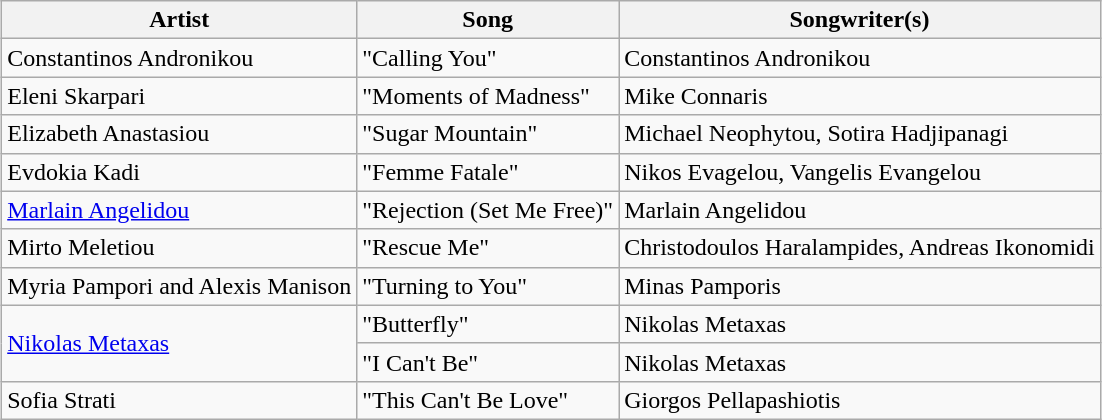<table class="wikitable sortable" " style="margin: 1em auto 1em auto">
<tr>
<th>Artist</th>
<th>Song</th>
<th>Songwriter(s)</th>
</tr>
<tr>
<td>Constantinos Andronikou</td>
<td>"Calling You"</td>
<td>Constantinos Andronikou</td>
</tr>
<tr>
<td>Eleni Skarpari</td>
<td>"Moments of Madness"</td>
<td>Mike Connaris</td>
</tr>
<tr>
<td>Elizabeth Anastasiou</td>
<td>"Sugar Mountain"</td>
<td>Michael Neophytou, Sotira Hadjipanagi</td>
</tr>
<tr>
<td>Evdokia Kadi</td>
<td>"Femme Fatale"</td>
<td>Nikos Evagelou, Vangelis Evangelou</td>
</tr>
<tr>
<td><a href='#'>Marlain Angelidou</a></td>
<td>"Rejection (Set Me Free)"</td>
<td>Marlain Angelidou</td>
</tr>
<tr>
<td>Mirto Meletiou</td>
<td>"Rescue Me"</td>
<td>Christodoulos Haralampides, Andreas Ikonomidi</td>
</tr>
<tr>
<td>Myria Pampori and Alexis Manison</td>
<td>"Turning to You"</td>
<td>Minas Pamporis</td>
</tr>
<tr>
<td rowspan="2"><a href='#'>Nikolas Metaxas</a></td>
<td>"Butterfly"</td>
<td>Nikolas Metaxas</td>
</tr>
<tr>
<td>"I Can't Be"</td>
<td>Nikolas Metaxas</td>
</tr>
<tr>
<td>Sofia Strati</td>
<td>"This Can't Be Love"</td>
<td>Giorgos Pellapashiotis</td>
</tr>
</table>
